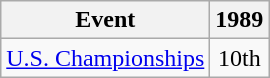<table class="wikitable" style="text-align:center">
<tr>
<th>Event</th>
<th>1989</th>
</tr>
<tr>
<td align=left><a href='#'>U.S. Championships</a></td>
<td>10th</td>
</tr>
</table>
